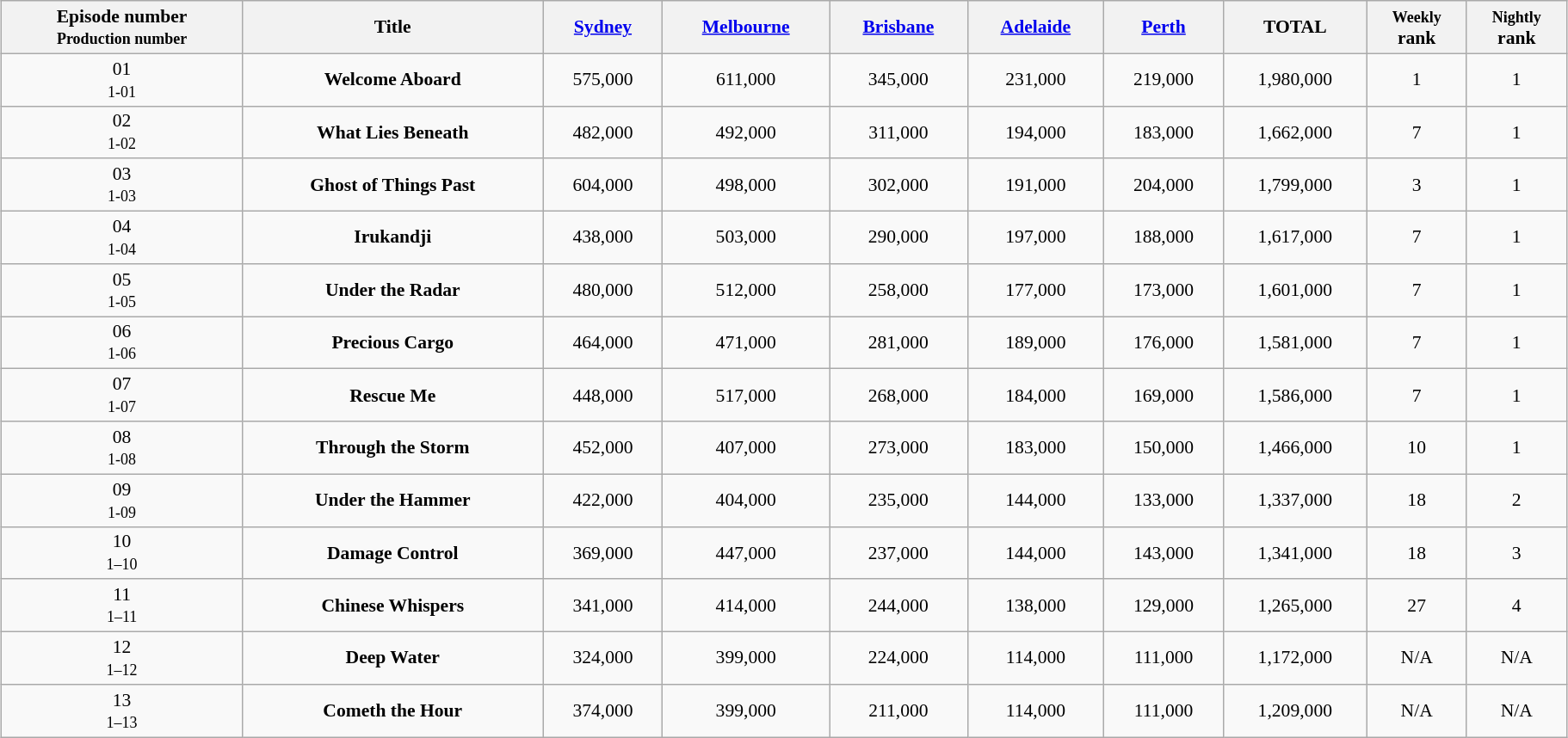<table class="wikitable" style="font-size:90%; text-align:center; width: 96%; margin-left: auto; margin-right: auto;">
<tr>
<th>Episode number<br><small>Production number</small></th>
<th>Title</th>
<th><a href='#'>Sydney</a></th>
<th><a href='#'>Melbourne</a></th>
<th><a href='#'>Brisbane</a></th>
<th><a href='#'>Adelaide</a></th>
<th><a href='#'>Perth</a></th>
<th>TOTAL</th>
<th><small>Weekly</small><br>rank</th>
<th><small>Nightly</small><br>rank</th>
</tr>
<tr>
<td>01<br><small>1-01</small></td>
<td><strong>Welcome Aboard</strong></td>
<td>575,000</td>
<td>611,000</td>
<td>345,000</td>
<td>231,000</td>
<td>219,000</td>
<td>1,980,000</td>
<td>1</td>
<td>1</td>
</tr>
<tr>
<td>02<br><small>1-02</small></td>
<td><strong>What Lies Beneath</strong></td>
<td>482,000</td>
<td>492,000</td>
<td>311,000</td>
<td>194,000</td>
<td>183,000</td>
<td>1,662,000</td>
<td>7</td>
<td>1</td>
</tr>
<tr>
<td>03<br><small>1-03</small></td>
<td><strong>Ghost of Things Past</strong></td>
<td>604,000</td>
<td>498,000</td>
<td>302,000</td>
<td>191,000</td>
<td>204,000</td>
<td>1,799,000</td>
<td>3</td>
<td>1</td>
</tr>
<tr>
<td>04<br><small>1-04</small></td>
<td><strong>Irukandji</strong></td>
<td>438,000</td>
<td>503,000</td>
<td>290,000</td>
<td>197,000</td>
<td>188,000</td>
<td>1,617,000</td>
<td>7</td>
<td>1</td>
</tr>
<tr>
<td>05<br><small>1-05</small></td>
<td><strong>Under the Radar</strong></td>
<td>480,000</td>
<td>512,000</td>
<td>258,000</td>
<td>177,000</td>
<td>173,000</td>
<td>1,601,000</td>
<td>7</td>
<td>1</td>
</tr>
<tr>
<td>06<br><small>1-06</small></td>
<td><strong>Precious Cargo</strong></td>
<td>464,000</td>
<td>471,000</td>
<td>281,000</td>
<td>189,000</td>
<td>176,000</td>
<td>1,581,000</td>
<td>7</td>
<td>1</td>
</tr>
<tr>
<td>07<br><small>1-07</small></td>
<td><strong>Rescue Me</strong></td>
<td>448,000</td>
<td>517,000</td>
<td>268,000</td>
<td>184,000</td>
<td>169,000</td>
<td>1,586,000</td>
<td>7</td>
<td>1</td>
</tr>
<tr>
<td>08<br><small>1-08</small></td>
<td><strong>Through the Storm</strong></td>
<td>452,000</td>
<td>407,000</td>
<td>273,000</td>
<td>183,000</td>
<td>150,000</td>
<td>1,466,000</td>
<td>10</td>
<td>1</td>
</tr>
<tr>
<td>09<br><small>1-09</small></td>
<td><strong>Under the Hammer</strong></td>
<td>422,000</td>
<td>404,000</td>
<td>235,000</td>
<td>144,000</td>
<td>133,000</td>
<td>1,337,000</td>
<td>18</td>
<td>2</td>
</tr>
<tr>
<td>10<br><small>1–10</small></td>
<td><strong>Damage Control</strong></td>
<td>369,000</td>
<td>447,000</td>
<td>237,000</td>
<td>144,000</td>
<td>143,000</td>
<td>1,341,000</td>
<td>18</td>
<td>3</td>
</tr>
<tr>
<td>11<br><small>1–11</small></td>
<td><strong>Chinese Whispers</strong></td>
<td>341,000</td>
<td>414,000</td>
<td>244,000</td>
<td>138,000</td>
<td>129,000</td>
<td>1,265,000</td>
<td>27</td>
<td>4</td>
</tr>
<tr>
<td>12<br><small>1–12</small></td>
<td><strong>Deep Water</strong></td>
<td>324,000</td>
<td>399,000</td>
<td>224,000</td>
<td>114,000</td>
<td>111,000</td>
<td>1,172,000</td>
<td>N/A</td>
<td>N/A</td>
</tr>
<tr>
<td>13<br><small>1–13</small></td>
<td><strong>Cometh the Hour</strong></td>
<td>374,000</td>
<td>399,000</td>
<td>211,000</td>
<td>114,000</td>
<td>111,000</td>
<td>1,209,000</td>
<td>N/A</td>
<td>N/A</td>
</tr>
</table>
